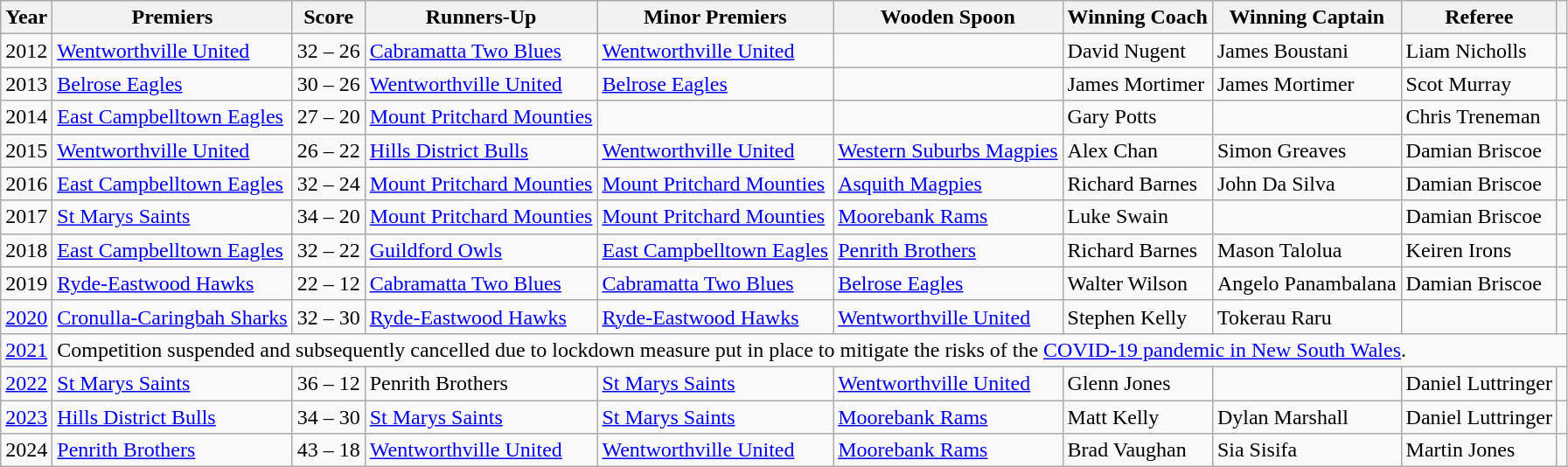<table class="wikitable">
<tr>
<th>Year</th>
<th>Premiers</th>
<th>Score</th>
<th>Runners-Up</th>
<th>Minor Premiers</th>
<th>Wooden Spoon</th>
<th>Winning Coach</th>
<th>Winning Captain</th>
<th>Referee</th>
<th></th>
</tr>
<tr>
<td>2012</td>
<td> <a href='#'>Wentworthville United</a></td>
<td style="text-align:center;">32 – 26</td>
<td> <a href='#'>Cabramatta Two Blues</a></td>
<td> <a href='#'>Wentworthville United</a></td>
<td></td>
<td>David Nugent</td>
<td>James Boustani</td>
<td>Liam Nicholls</td>
<td></td>
</tr>
<tr>
<td>2013</td>
<td> <a href='#'>Belrose Eagles</a></td>
<td style="text-align:center;">30 – 26</td>
<td> <a href='#'>Wentworthville United</a></td>
<td> <a href='#'>Belrose Eagles</a></td>
<td></td>
<td>James Mortimer</td>
<td>James Mortimer</td>
<td>Scot Murray</td>
<td></td>
</tr>
<tr>
<td>2014</td>
<td> <a href='#'>East Campbelltown Eagles</a></td>
<td style="text-align:center;">27 – 20</td>
<td> <a href='#'>Mount Pritchard Mounties</a></td>
<td></td>
<td></td>
<td>Gary Potts</td>
<td></td>
<td>Chris Treneman</td>
<td></td>
</tr>
<tr>
<td>2015</td>
<td> <a href='#'>Wentworthville United</a></td>
<td style="text-align:center;">26 – 22</td>
<td> <a href='#'>Hills District Bulls</a></td>
<td> <a href='#'>Wentworthville United</a></td>
<td> <a href='#'>Western Suburbs Magpies</a></td>
<td>Alex Chan</td>
<td>Simon Greaves</td>
<td>Damian Briscoe</td>
<td></td>
</tr>
<tr>
<td>2016</td>
<td> <a href='#'>East Campbelltown Eagles</a></td>
<td style="text-align:center;">32 – 24</td>
<td> <a href='#'>Mount Pritchard Mounties</a></td>
<td> <a href='#'>Mount Pritchard Mounties</a></td>
<td> <a href='#'>Asquith Magpies</a></td>
<td>Richard Barnes</td>
<td>John Da Silva</td>
<td>Damian Briscoe</td>
<td></td>
</tr>
<tr>
<td>2017</td>
<td> <a href='#'>St Marys Saints</a></td>
<td style="text-align:center;">34 – 20</td>
<td> <a href='#'>Mount Pritchard Mounties</a></td>
<td> <a href='#'>Mount Pritchard Mounties</a></td>
<td> <a href='#'>Moorebank Rams</a></td>
<td>Luke Swain</td>
<td></td>
<td>Damian Briscoe</td>
<td></td>
</tr>
<tr>
<td>2018</td>
<td> <a href='#'>East Campbelltown Eagles</a></td>
<td style="text-align:center;">32 – 22</td>
<td> <a href='#'>Guildford Owls</a></td>
<td> <a href='#'>East Campbelltown Eagles</a></td>
<td> <a href='#'>Penrith Brothers</a></td>
<td>Richard Barnes</td>
<td>Mason Talolua</td>
<td>Keiren Irons</td>
<td></td>
</tr>
<tr>
<td>2019</td>
<td> <a href='#'>Ryde-Eastwood Hawks</a></td>
<td style="text-align:center;">22 – 12</td>
<td> <a href='#'>Cabramatta Two Blues</a></td>
<td> <a href='#'>Cabramatta Two Blues</a></td>
<td> <a href='#'>Belrose Eagles</a></td>
<td>Walter Wilson</td>
<td>Angelo Panambalana</td>
<td>Damian Briscoe</td>
<td></td>
</tr>
<tr>
<td><a href='#'>2020</a></td>
<td> <a href='#'>Cronulla-Caringbah Sharks</a></td>
<td style="text-align:center;">32 – 30</td>
<td> <a href='#'>Ryde-Eastwood Hawks</a></td>
<td> <a href='#'>Ryde-Eastwood Hawks</a></td>
<td> <a href='#'>Wentworthville United</a></td>
<td>Stephen Kelly</td>
<td>Tokerau Raru</td>
<td></td>
<td></td>
</tr>
<tr>
<td><a href='#'>2021</a></td>
<td colspan=9>Competition suspended and subsequently cancelled due to lockdown measure put in place to mitigate the risks of the <a href='#'>COVID-19 pandemic in New South Wales</a>.</td>
</tr>
<tr>
<td><a href='#'>2022</a></td>
<td> <a href='#'>St Marys Saints</a></td>
<td style="text-align:center;">36 – 12</td>
<td> Penrith Brothers</td>
<td> <a href='#'>St Marys Saints</a></td>
<td> <a href='#'>Wentworthville United</a></td>
<td>Glenn Jones</td>
<td></td>
<td>Daniel Luttringer</td>
<td></td>
</tr>
<tr>
<td><a href='#'>2023</a></td>
<td> <a href='#'>Hills District Bulls</a></td>
<td style="text-align:center;">34 – 30</td>
<td> <a href='#'>St Marys Saints</a></td>
<td> <a href='#'>St Marys Saints</a></td>
<td> <a href='#'>Moorebank Rams</a></td>
<td>Matt Kelly</td>
<td>Dylan Marshall</td>
<td>Daniel Luttringer</td>
<td></td>
</tr>
<tr>
<td>2024</td>
<td> <a href='#'>Penrith Brothers</a></td>
<td style="text-align:center;">43 – 18</td>
<td> <a href='#'>Wentworthville United</a></td>
<td> <a href='#'>Wentworthville United</a></td>
<td> <a href='#'>Moorebank Rams</a></td>
<td>Brad Vaughan</td>
<td>Sia Sisifa</td>
<td>Martin Jones</td>
<td></td>
</tr>
</table>
